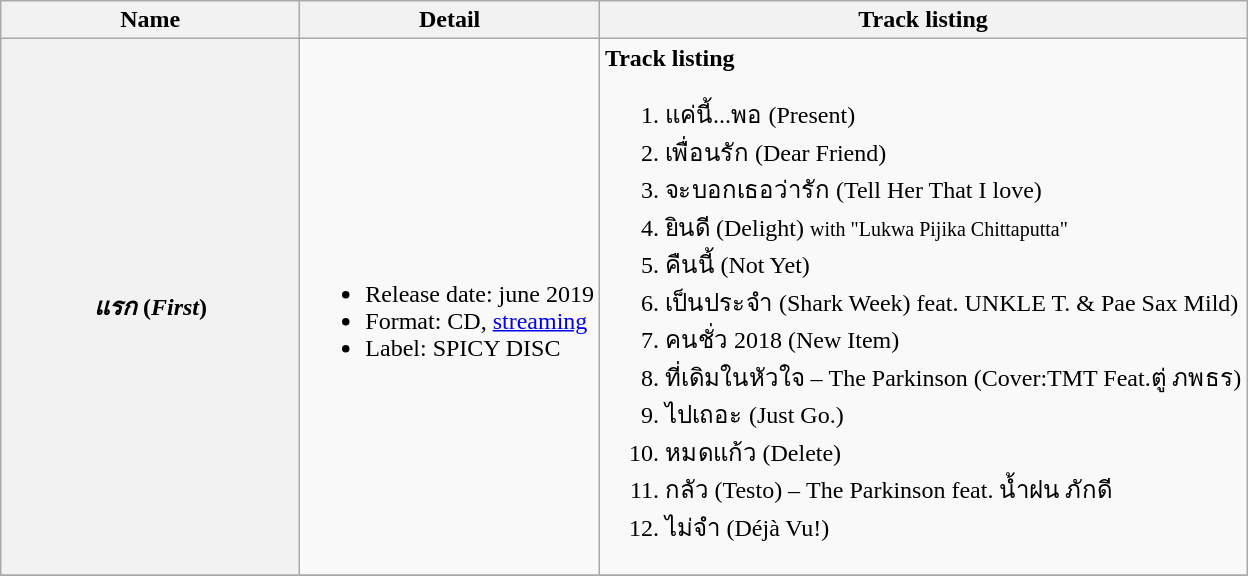<table class="wikitable">
<tr>
<th style="width:12em;">Name</th>
<th>Detail</th>
<th>Track listing</th>
</tr>
<tr>
<th><strong><em>แรก</em></strong> (<em>First</em>)</th>
<td><br><ul><li>Release date: june 2019</li><li>Format: CD, <a href='#'>streaming</a></li><li>Label: SPICY DISC</li></ul></td>
<td><strong>Track listing</strong><br><ol><li>แค่นี้...พอ (Present)</li><li>เพื่อนรัก (Dear Friend)</li><li>จะบอกเธอว่ารัก (Tell Her That I love)</li><li>ยินดี (Delight) <small>with "Lukwa Pijika Chittaputta"</small></li><li>คืนนี้ (Not Yet)</li><li>เป็นประจำ (Shark Week) feat. UNKLE T. & Pae Sax Mild)</li><li>คนชั่ว 2018 (New Item)</li><li>ที่เดิมในหัวใจ – The Parkinson (Cover:TMT Feat.ตู่ ภพธร)</li><li>ไปเถอะ (Just Go.)</li><li>หมดแก้ว (Delete)</li><li>กลัว (Testo) – The Parkinson feat. น้ำฝน ภักดี</li><li>ไม่จำ (Déjà Vu!)</li></ol></td>
</tr>
<tr>
</tr>
</table>
